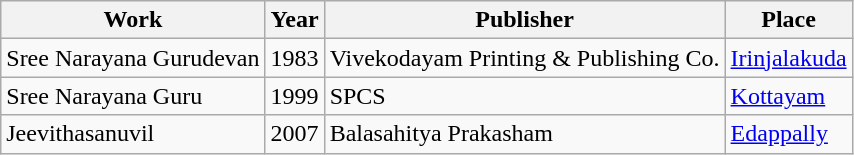<table class="wikitable sortable">
<tr>
<th>Work</th>
<th>Year</th>
<th>Publisher</th>
<th>Place</th>
</tr>
<tr>
<td>Sree Narayana Gurudevan</td>
<td>1983</td>
<td>Vivekodayam Printing & Publishing Co.</td>
<td><a href='#'>Irinjalakuda</a></td>
</tr>
<tr>
<td>Sree Narayana Guru</td>
<td>1999</td>
<td>SPCS</td>
<td><a href='#'>Kottayam</a></td>
</tr>
<tr>
<td>Jeevithasanuvil</td>
<td>2007</td>
<td>Balasahitya Prakasham</td>
<td><a href='#'>Edappally</a></td>
</tr>
</table>
